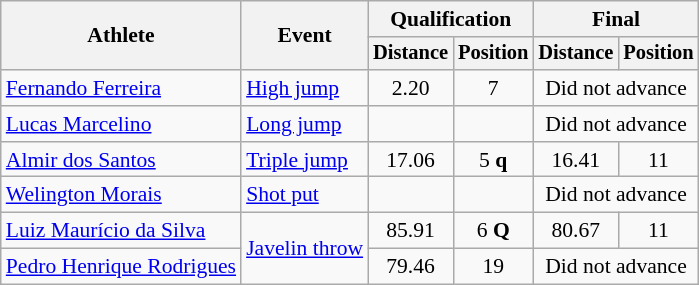<table class=wikitable style="font-size:90%">
<tr>
<th rowspan="2">Athlete</th>
<th rowspan="2">Event</th>
<th colspan="2">Qualification</th>
<th colspan="2">Final</th>
</tr>
<tr style="font-size:95%">
<th>Distance</th>
<th>Position</th>
<th>Distance</th>
<th>Position</th>
</tr>
<tr align=center>
<td align=left><a href='#'>Fernando Ferreira</a></td>
<td align=left><a href='#'>High jump</a></td>
<td>2.20</td>
<td>7</td>
<td colspan=2>Did not advance</td>
</tr>
<tr align=center>
<td align=left><a href='#'>Lucas Marcelino</a></td>
<td align=left><a href='#'>Long jump</a></td>
<td></td>
<td></td>
<td colspan=2>Did not advance</td>
</tr>
<tr align=center>
<td align=left><a href='#'>Almir dos Santos</a></td>
<td align=left><a href='#'>Triple jump</a></td>
<td>17.06</td>
<td>5 <strong>q</strong></td>
<td>16.41</td>
<td>11</td>
</tr>
<tr align=center>
<td align=left><a href='#'>Welington Morais</a></td>
<td align=left><a href='#'>Shot put</a></td>
<td></td>
<td></td>
<td colspan=2>Did not advance</td>
</tr>
<tr align=center>
<td align=left><a href='#'>Luiz Maurício da Silva</a></td>
<td align=left rowspan=2><a href='#'>Javelin throw</a></td>
<td>85.91 <strong></strong></td>
<td>6 <strong>Q</strong></td>
<td>80.67</td>
<td>11</td>
</tr>
<tr align=center>
<td align=left><a href='#'>Pedro Henrique Rodrigues</a></td>
<td>79.46</td>
<td>19</td>
<td colspan=2>Did not advance</td>
</tr>
</table>
